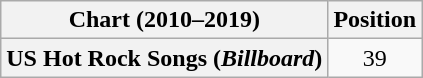<table class="wikitable plainrowheaders" style="text-align:center">
<tr>
<th scope="col">Chart (2010–2019)</th>
<th scope="col">Position</th>
</tr>
<tr>
<th scope="row">US Hot Rock Songs (<em>Billboard</em>)</th>
<td>39</td>
</tr>
</table>
